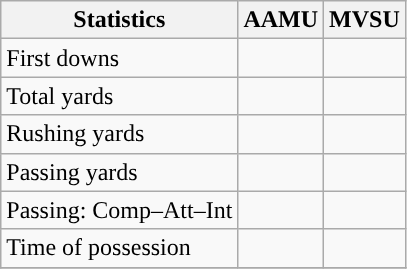<table class="wikitable" style="float: left;">
<tr>
<th>Statistics</th>
<th>AAMU</th>
<th>MVSU</th>
</tr>
<tr>
<td>First downs</td>
<td></td>
<td></td>
</tr>
<tr>
<td>Total yards</td>
<td></td>
<td></td>
</tr>
<tr>
<td>Rushing yards</td>
<td></td>
<td></td>
</tr>
<tr>
<td>Passing yards</td>
<td></td>
<td></td>
</tr>
<tr>
<td>Passing: Comp–Att–Int</td>
<td></td>
<td></td>
</tr>
<tr>
<td>Time of possession</td>
<td></td>
<td></td>
</tr>
<tr>
</tr>
</table>
